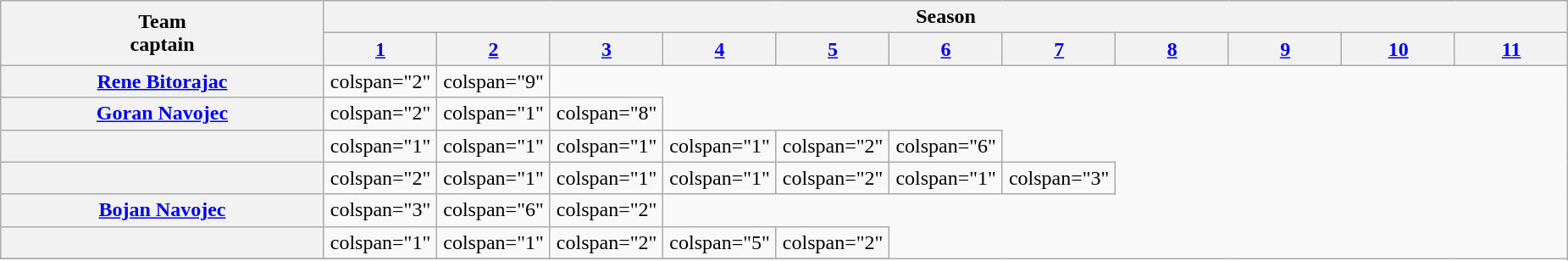<table class="wikitable plainrowheaders" style="text-align:center">
<tr>
<th rowspan="2" style="width:20%;" scope="col">Team <br> captain</th>
<th colspan="11">Season</th>
</tr>
<tr>
<th style="width:7%;" scope="colspan"><a href='#'>1</a></th>
<th style="width:7%;" scope="colspan"><a href='#'>2</a></th>
<th style="width:7%;" scope="colspan"><a href='#'>3</a></th>
<th style="width:7%;" scope="colspan"><a href='#'>4</a></th>
<th style="width:7%;" scope="colspan"><a href='#'>5</a></th>
<th style="width:7%;" scope="colspan"><a href='#'>6</a></th>
<th style="width:7%;" scope="colspan"><a href='#'>7</a></th>
<th style="width:7%;" scope="colspan"><a href='#'>8</a></th>
<th style="width:7%;" scope="colspan"><a href='#'>9</a></th>
<th style="width:7%;" scope="colspan"><a href='#'>10</a></th>
<th style="width:7%;" scope="colspan"><a href='#'>11</a></th>
</tr>
<tr>
<th scope="row" style="text-align: center;"><a href='#'>Rene Bitorajac</a></th>
<td>colspan="2" </td>
<td>colspan="9" </td>
</tr>
<tr>
<th scope="row" style="text-align: center;"><a href='#'>Goran Navojec</a></th>
<td>colspan="2" </td>
<td>colspan="1" </td>
<td>colspan="8" </td>
</tr>
<tr>
<th scope="row" style="text-align: center;"></th>
<td>colspan="1" </td>
<td>colspan="1" </td>
<td>colspan="1" </td>
<td>colspan="1" </td>
<td>colspan="2" </td>
<td>colspan="6" </td>
</tr>
<tr>
<th scope="row" style="text-align: center;"></th>
<td>colspan="2" </td>
<td>colspan="1" </td>
<td>colspan="1" </td>
<td>colspan="1" </td>
<td>colspan="2" </td>
<td>colspan="1" </td>
<td>colspan="3" </td>
</tr>
<tr>
<th scope="row" style="text-align: center;"><a href='#'>Bojan Navojec</a></th>
<td>colspan="3" </td>
<td>colspan="6" </td>
<td>colspan="2" </td>
</tr>
<tr>
<th scope="row" style="text-align: center;"></th>
<td>colspan="1" </td>
<td>colspan="1" </td>
<td>colspan="2" </td>
<td>colspan="5" </td>
<td>colspan="2" </td>
</tr>
<tr>
</tr>
</table>
